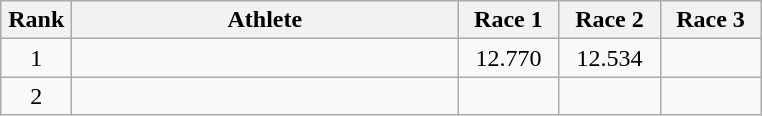<table class=wikitable style="text-align:center">
<tr>
<th width=40>Rank</th>
<th width=250>Athlete</th>
<th width=60>Race 1</th>
<th width=60>Race 2</th>
<th width=60>Race 3</th>
</tr>
<tr>
<td>1</td>
<td align=left></td>
<td>12.770</td>
<td>12.534</td>
<td></td>
</tr>
<tr>
<td>2</td>
<td align=left></td>
<td></td>
<td></td>
<td></td>
</tr>
</table>
